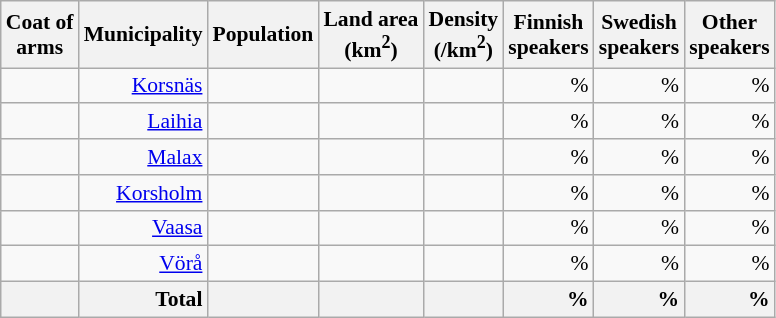<table class="wikitable sortable" style="font-size: 90%; text-align: right; line-height: normal">
<tr>
<th class="unsortable">Coat of<br>arms</th>
<th>Municipality</th>
<th>Population</th>
<th>Land area<br>(km<sup>2</sup>)</th>
<th>Density<br>(/km<sup>2</sup>)</th>
<th>Finnish<br>speakers</th>
<th>Swedish<br>speakers</th>
<th>Other<br>speakers</th>
</tr>
<tr>
<td></td>
<td><a href='#'>Korsnäs</a></td>
<td></td>
<td></td>
<td></td>
<td> %</td>
<td> %</td>
<td> %</td>
</tr>
<tr>
<td></td>
<td><a href='#'>Laihia</a></td>
<td></td>
<td></td>
<td></td>
<td> %</td>
<td> %</td>
<td> %</td>
</tr>
<tr>
<td></td>
<td><a href='#'>Malax</a></td>
<td></td>
<td></td>
<td></td>
<td> %</td>
<td> %</td>
<td> %</td>
</tr>
<tr>
<td></td>
<td><a href='#'>Korsholm</a></td>
<td></td>
<td></td>
<td></td>
<td> %</td>
<td> %</td>
<td> %</td>
</tr>
<tr>
<td></td>
<td><a href='#'>Vaasa</a></td>
<td></td>
<td></td>
<td></td>
<td> %</td>
<td> %</td>
<td> %</td>
</tr>
<tr>
<td></td>
<td><a href='#'>Vörå</a></td>
<td></td>
<td></td>
<td></td>
<td> %</td>
<td> %</td>
<td> %</td>
</tr>
<tr>
<th></th>
<th + style=text-align:right><strong>Total</strong></th>
<th + style=text-align:right></th>
<th + style=text-align:right></th>
<th + style=text-align:right></th>
<th !+ style=text-align:right> %</th>
<th !+ style=text-align:right> %</th>
<th !+ style=text-align:right> %</th>
</tr>
</table>
